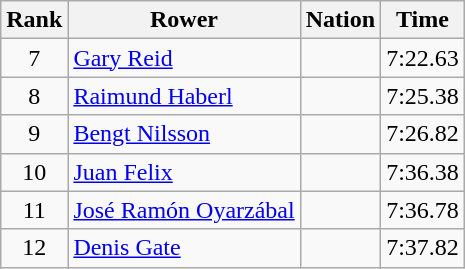<table class="wikitable sortable" style="text-align:center">
<tr>
<th>Rank</th>
<th>Rower</th>
<th>Nation</th>
<th>Time</th>
</tr>
<tr>
<td>7</td>
<td align=left><a href='#'>Gary Reid</a></td>
<td align=left></td>
<td>7:22.63</td>
</tr>
<tr>
<td>8</td>
<td align=left><a href='#'>Raimund Haberl</a></td>
<td align=left></td>
<td>7:25.38</td>
</tr>
<tr>
<td>9</td>
<td align=left><a href='#'>Bengt Nilsson</a></td>
<td align=left></td>
<td>7:26.82</td>
</tr>
<tr>
<td>10</td>
<td align=left><a href='#'>Juan Felix</a></td>
<td align=left></td>
<td>7:36.38</td>
</tr>
<tr>
<td>11</td>
<td align=left><a href='#'>José Ramón Oyarzábal</a></td>
<td align=left></td>
<td>7:36.78</td>
</tr>
<tr>
<td>12</td>
<td align=left><a href='#'>Denis Gate</a></td>
<td align=left></td>
<td>7:37.82</td>
</tr>
</table>
